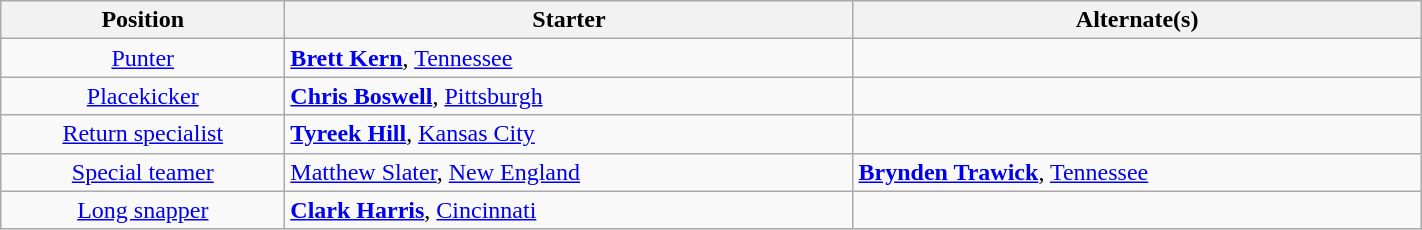<table class="wikitable" style="width:75%;">
<tr>
<th style="width:20%;">Position</th>
<th style="width:40%;">Starter</th>
<th style="width:40%;">Alternate(s)</th>
</tr>
<tr>
<td align=center><a href='#'>Punter</a></td>
<td> <strong><a href='#'>Brett Kern</a></strong>, <a href='#'>Tennessee</a></td>
<td></td>
</tr>
<tr>
<td align=center><a href='#'>Placekicker</a></td>
<td> <strong><a href='#'>Chris Boswell</a></strong>, <a href='#'>Pittsburgh</a></td>
<td></td>
</tr>
<tr>
<td align=center><a href='#'>Return specialist</a></td>
<td> <strong><a href='#'>Tyreek Hill</a></strong>, <a href='#'>Kansas City</a></td>
<td></td>
</tr>
<tr>
<td align=center><a href='#'>Special teamer</a></td>
<td> <a href='#'>Matthew Slater</a>, <a href='#'>New England</a></td>
<td> <strong><a href='#'>Brynden Trawick</a></strong>, <a href='#'>Tennessee</a></td>
</tr>
<tr>
<td align=center><a href='#'>Long snapper</a></td>
<td> <strong><a href='#'>Clark Harris</a></strong>, <a href='#'>Cincinnati</a></td>
<td></td>
</tr>
</table>
